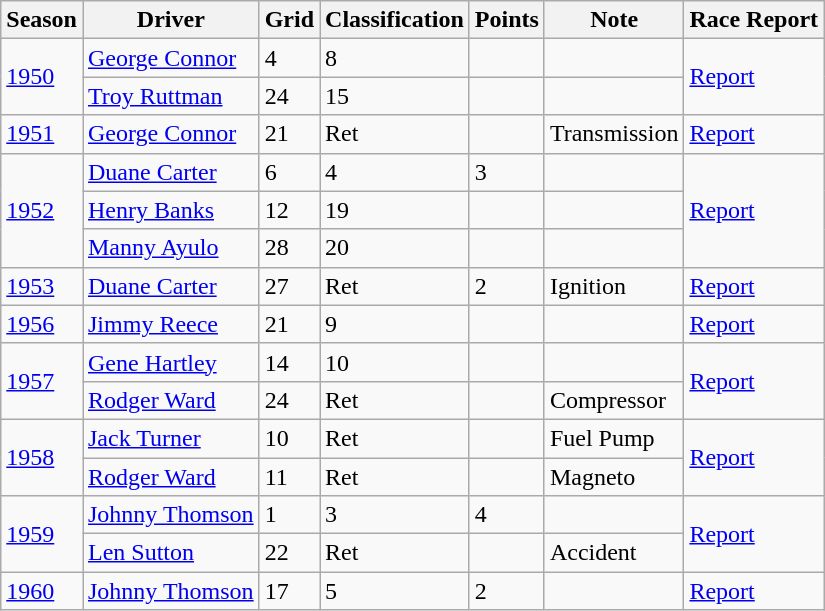<table class="wikitable">
<tr>
<th>Season</th>
<th>Driver</th>
<th>Grid</th>
<th>Classification</th>
<th>Points</th>
<th>Note</th>
<th>Race Report</th>
</tr>
<tr>
<td rowspan=2><a href='#'>1950</a></td>
<td><a href='#'>George Connor</a></td>
<td>4</td>
<td>8</td>
<td> </td>
<td> </td>
<td rowspan=2><a href='#'>Report</a></td>
</tr>
<tr>
<td><a href='#'>Troy Ruttman</a></td>
<td>24</td>
<td>15</td>
<td> </td>
<td> </td>
</tr>
<tr>
<td><a href='#'>1951</a></td>
<td><a href='#'>George Connor</a></td>
<td>21</td>
<td>Ret</td>
<td> </td>
<td>Transmission</td>
<td><a href='#'>Report</a></td>
</tr>
<tr>
<td rowspan=3><a href='#'>1952</a></td>
<td><a href='#'>Duane Carter</a></td>
<td>6</td>
<td>4</td>
<td>3</td>
<td> </td>
<td rowspan=3><a href='#'>Report</a></td>
</tr>
<tr>
<td><a href='#'>Henry Banks</a></td>
<td>12</td>
<td>19</td>
<td> </td>
<td> </td>
</tr>
<tr>
<td><a href='#'>Manny Ayulo</a></td>
<td>28</td>
<td>20</td>
<td> </td>
<td> </td>
</tr>
<tr>
<td><a href='#'>1953</a></td>
<td><a href='#'>Duane Carter</a></td>
<td>27</td>
<td>Ret</td>
<td>2</td>
<td>Ignition</td>
<td><a href='#'>Report</a></td>
</tr>
<tr>
<td><a href='#'>1956</a></td>
<td><a href='#'>Jimmy Reece</a></td>
<td>21</td>
<td>9</td>
<td> </td>
<td> </td>
<td><a href='#'>Report</a></td>
</tr>
<tr>
<td rowspan=2><a href='#'>1957</a></td>
<td><a href='#'>Gene Hartley</a></td>
<td>14</td>
<td>10</td>
<td> </td>
<td> </td>
<td rowspan=2><a href='#'>Report</a></td>
</tr>
<tr>
<td><a href='#'>Rodger Ward</a></td>
<td>24</td>
<td>Ret</td>
<td> </td>
<td>Compressor</td>
</tr>
<tr>
<td rowspan=2><a href='#'>1958</a></td>
<td><a href='#'>Jack Turner</a></td>
<td>10</td>
<td>Ret</td>
<td> </td>
<td>Fuel Pump</td>
<td rowspan=2><a href='#'>Report</a></td>
</tr>
<tr>
<td><a href='#'>Rodger Ward</a></td>
<td>11</td>
<td>Ret</td>
<td> </td>
<td>Magneto</td>
</tr>
<tr>
<td rowspan=2><a href='#'>1959</a></td>
<td><a href='#'>Johnny Thomson</a></td>
<td>1</td>
<td>3</td>
<td>4</td>
<td> </td>
<td rowspan=2><a href='#'>Report</a></td>
</tr>
<tr>
<td><a href='#'>Len Sutton</a></td>
<td>22</td>
<td>Ret</td>
<td> </td>
<td>Accident</td>
</tr>
<tr>
<td><a href='#'>1960</a></td>
<td><a href='#'>Johnny Thomson</a></td>
<td>17</td>
<td>5</td>
<td>2</td>
<td> </td>
<td><a href='#'>Report</a></td>
</tr>
</table>
